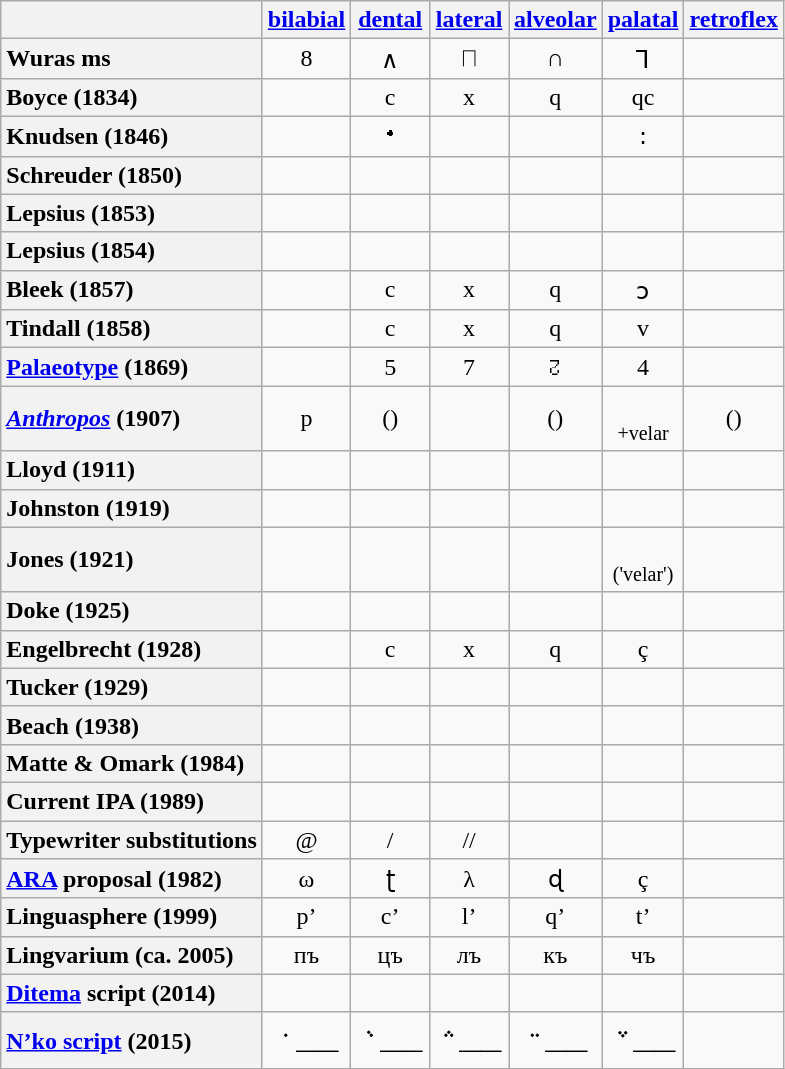<table class="wikitable" style="text-align:center">
<tr>
<th scope="col"></th>
<th scope="col"><a href='#'>bilabial</a></th>
<th scope="col"><a href='#'>dental</a></th>
<th scope="col"><a href='#'>lateral</a></th>
<th scope="col"><a href='#'>alveolar</a></th>
<th scope="col"><a href='#'>palatal</a></th>
<th scope="col"><a href='#'>retroflex</a></th>
</tr>
<tr>
<th scope="row" style="text-align:left">Wuras ms</th>
<td>8</td>
<td>∧</td>
<td>⨅</td>
<td>∩</td>
<td>⅂</td>
<td> </td>
</tr>
<tr>
<th scope="row" style="text-align:left">Boyce (1834)</th>
<td> </td>
<td>c</td>
<td>x</td>
<td>q</td>
<td>qc</td>
<td> </td>
</tr>
<tr>
<th scope="row" style="text-align:left">Knudsen (1846)</th>
<td> </td>
<td>ꞏ</td>
<td></td>
<td></td>
<td>꞉</td>
<td> </td>
</tr>
<tr>
<th scope="row" style="text-align:left">Schreuder (1850)</th>
<td> </td>
<td></td>
<td></td>
<td></td>
<td> </td>
<td> </td>
</tr>
<tr>
<th scope="row" style="text-align:left">Lepsius (1853)</th>
<td> </td>
<td></td>
<td></td>
<td></td>
<td></td>
<td> </td>
</tr>
<tr>
<th scope="row" style="text-align:left">Lepsius (1854)</th>
<td> </td>
<td></td>
<td></td>
<td></td>
<td> </td>
<td> </td>
</tr>
<tr>
<th scope="row" style="text-align:left">Bleek (1857)</th>
<td> </td>
<td>c</td>
<td>x</td>
<td>q</td>
<td>ɔ</td>
<td> </td>
</tr>
<tr>
<th scope="row" style="text-align:left">Tindall (1858)</th>
<td> </td>
<td>c</td>
<td>x</td>
<td>q</td>
<td>v</td>
<td> </td>
</tr>
<tr>
<th scope="row" style="text-align:left"><a href='#'>Palaeotype</a> (1869)</th>
<td> </td>
<td><span>5</span></td>
<td><span>7</span></td>
<td>↊</td>
<td><span>4</span></td>
<td> </td>
</tr>
<tr>
<th scope="row" style="text-align:left"><a href='#'><em>Anthropos</em></a> (1907)</th>
<td><span>p</span></td>
<td> ()</td>
<td> </td>
<td> ()</td>
<td><br> <small>+velar </small></td>
<td>()</td>
</tr>
<tr>
<th scope="row" style="text-align:left">Lloyd (1911)</th>
<td></td>
<td></td>
<td></td>
<td></td>
<td></td>
<td> </td>
</tr>
<tr>
<th scope="row" style="text-align:left">Johnston (1919)</th>
<td> </td>
<td><span></span></td>
<td><span></span></td>
<td><span></span></td>
<td></td>
<td> </td>
</tr>
<tr>
<th scope="row" style="text-align:left">Jones (1921)</th>
<td> </td>
<td></td>
<td></td>
<td></td>
<td><br> <small>('velar')</small></td>
<td> </td>
</tr>
<tr align=center>
<th scope="row" style="text-align:left">Doke (1925)</th>
<td> </td>
<td></td>
<td></td>
<td></td>
<td></td>
<td></td>
</tr>
<tr>
<th scope="row" style="text-align:left">Engelbrecht (1928)</th>
<td> </td>
<td>c</td>
<td>x</td>
<td>q</td>
<td>ç</td>
<td> </td>
</tr>
<tr>
<th scope="row" style="text-align:left">Tucker (1929)</th>
<td> </td>
<td></td>
<td></td>
<td></td>
<td></td>
<td></td>
</tr>
<tr>
<th scope="row" style="text-align:left">Beach (1938)</th>
<td> </td>
<td></td>
<td></td>
<td></td>
<td></td>
<td> </td>
</tr>
<tr>
<th scope="row" style="text-align:left">Matte & Omark (1984)</th>
<td></td>
<td></td>
<td></td>
<td></td>
<td></td>
<td> </td>
</tr>
<tr>
<th scope="row" style="text-align:left">Current IPA (1989)</th>
<td></td>
<td></td>
<td></td>
<td></td>
<td></td>
<td></td>
</tr>
<tr>
<th scope="row" style="text-align:left">Typewriter substitutions</th>
<td>@</td>
<td>/</td>
<td>//</td>
<td></td>
<td></td>
<td></td>
</tr>
<tr>
<th scope="row" style="text-align:left"><a href='#'>ARA</a> proposal (1982)</th>
<td>ω</td>
<td>ʈ</td>
<td>λ</td>
<td>ɖ</td>
<td>ç</td>
<td> </td>
</tr>
<tr>
<th scope="row" style="text-align:left">Linguasphere (1999)</th>
<td>p’</td>
<td>c’</td>
<td>l’</td>
<td>q’</td>
<td>t’</td>
<td> </td>
</tr>
<tr>
<th scope="row" style="text-align:left">Lingvarium (ca. 2005)</th>
<td>пъ</td>
<td>цъ</td>
<td>лъ</td>
<td>къ</td>
<td>чъ</td>
<td> </td>
</tr>
<tr>
<th scope="row" style="text-align:left"><a href='#'>Ditema</a> script (2014)</th>
<td></td>
<td></td>
<td></td>
<td></td>
<td></td>
<td> </td>
</tr>
<tr>
<th scope="row" style="text-align:left"><a href='#'>N’ko script</a> (2015)</th>
<td style="font-size:150%">ــ﮲</td>
<td style="font-size:150%">ــ﮽</td>
<td style="font-size:150%">ــ﮶</td>
<td style="font-size:150%">ــ﮴</td>
<td style="font-size:150%">ــ﮸</td>
<td style="font-size:150%"> </td>
</tr>
</table>
